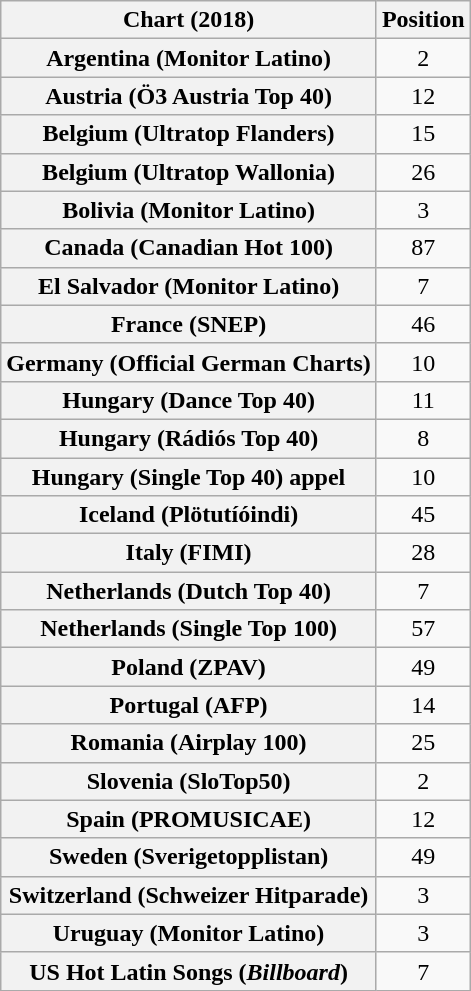<table class="wikitable sortable plainrowheaders" style="text-align:center">
<tr>
<th scope="col">Chart (2018)</th>
<th scope="col">Position</th>
</tr>
<tr>
<th scope="row">Argentina (Monitor Latino)</th>
<td>2</td>
</tr>
<tr>
<th scope="row">Austria (Ö3 Austria Top 40)</th>
<td>12</td>
</tr>
<tr>
<th scope="row">Belgium (Ultratop Flanders)</th>
<td>15</td>
</tr>
<tr>
<th scope="row">Belgium (Ultratop Wallonia)</th>
<td>26</td>
</tr>
<tr>
<th scope="row">Bolivia (Monitor Latino)</th>
<td>3</td>
</tr>
<tr>
<th scope="row">Canada (Canadian Hot 100)</th>
<td>87</td>
</tr>
<tr>
<th scope="row">El Salvador (Monitor Latino)</th>
<td>7</td>
</tr>
<tr>
<th scope="row">France (SNEP)</th>
<td>46</td>
</tr>
<tr>
<th scope="row">Germany (Official German Charts)</th>
<td>10</td>
</tr>
<tr>
<th scope="row">Hungary (Dance Top 40)</th>
<td>11</td>
</tr>
<tr>
<th scope="row">Hungary (Rádiós Top 40)</th>
<td>8</td>
</tr>
<tr>
<th scope="row">Hungary (Single Top 40) appel</th>
<td>10</td>
</tr>
<tr>
<th scope="row">Iceland (Plötutíóindi)</th>
<td>45</td>
</tr>
<tr>
<th scope="row">Italy (FIMI)</th>
<td>28</td>
</tr>
<tr>
<th scope="row">Netherlands (Dutch Top 40)</th>
<td>7</td>
</tr>
<tr>
<th scope="row">Netherlands (Single Top 100)</th>
<td>57</td>
</tr>
<tr>
<th scope="row">Poland (ZPAV)</th>
<td>49</td>
</tr>
<tr>
<th scope="row">Portugal (AFP)</th>
<td>14</td>
</tr>
<tr>
<th scope="row">Romania (Airplay 100)</th>
<td>25</td>
</tr>
<tr>
<th scope="row">Slovenia (SloTop50)</th>
<td>2</td>
</tr>
<tr>
<th scope="row">Spain (PROMUSICAE)</th>
<td>12</td>
</tr>
<tr>
<th scope="row">Sweden (Sverigetopplistan)</th>
<td>49</td>
</tr>
<tr>
<th scope="row">Switzerland (Schweizer Hitparade)</th>
<td>3</td>
</tr>
<tr>
<th scope="row">Uruguay (Monitor Latino)</th>
<td>3</td>
</tr>
<tr>
<th scope="row">US Hot Latin Songs (<em>Billboard</em>)</th>
<td>7</td>
</tr>
</table>
